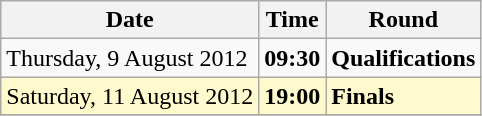<table class="wikitable">
<tr>
<th>Date</th>
<th>Time</th>
<th>Round</th>
</tr>
<tr>
<td>Thursday, 9 August 2012</td>
<td><strong>09:30</strong></td>
<td><strong>Qualifications</strong></td>
</tr>
<tr>
<td style=background:lemonchiffon>Saturday, 11 August 2012</td>
<td style=background:lemonchiffon><strong>19:00</strong></td>
<td style=background:lemonchiffon><strong>Finals</strong></td>
</tr>
<tr>
</tr>
</table>
